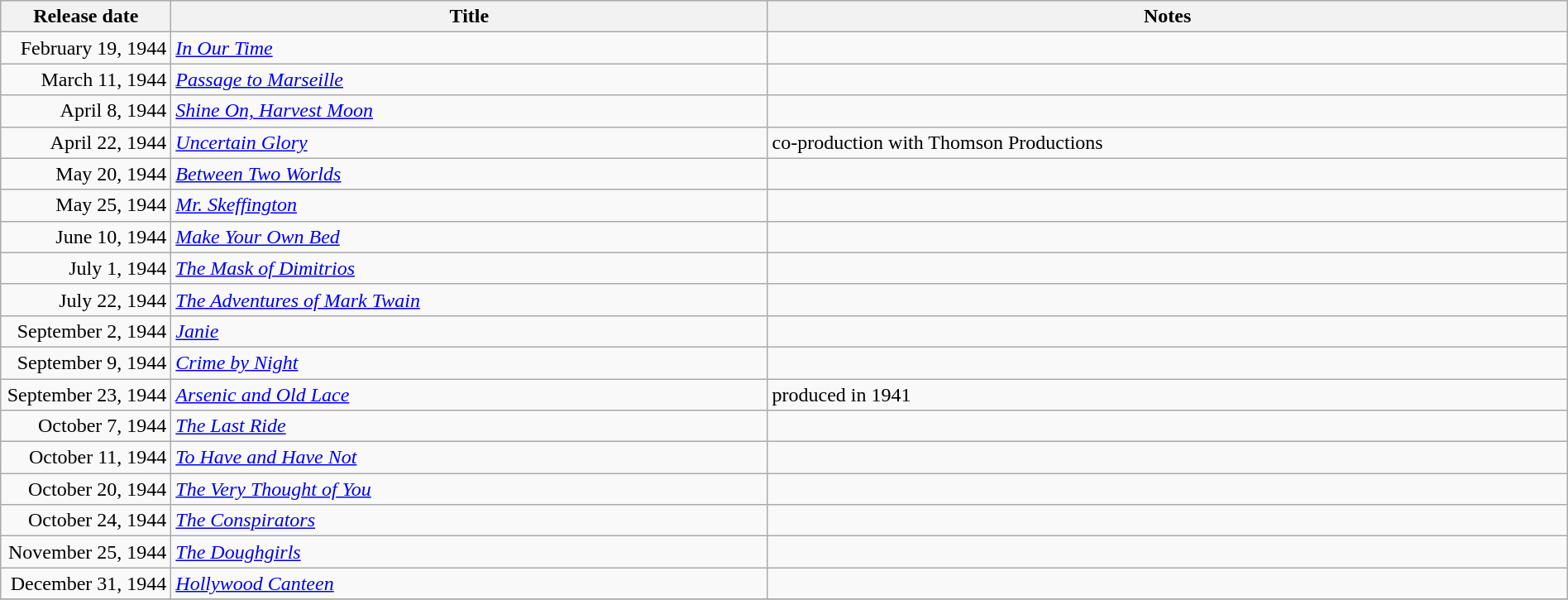<table class="wikitable sortable" style="width:100%;">
<tr>
<th scope="col" style="width:130px;">Release date</th>
<th>Title</th>
<th>Notes</th>
</tr>
<tr>
<td style="text-align:right;">February 19, 1944</td>
<td><em><a href='#'>In Our Time</a></em></td>
<td></td>
</tr>
<tr>
<td style="text-align:right;">March 11, 1944</td>
<td><em><a href='#'>Passage to Marseille</a></em></td>
<td></td>
</tr>
<tr>
<td style="text-align:right;">April 8, 1944</td>
<td><em><a href='#'>Shine On, Harvest Moon</a></em></td>
<td></td>
</tr>
<tr>
<td style="text-align:right;">April 22, 1944</td>
<td><em><a href='#'>Uncertain Glory</a></em></td>
<td>co-production with Thomson Productions</td>
</tr>
<tr>
<td style="text-align:right;">May 20, 1944</td>
<td><em><a href='#'>Between Two Worlds</a></em></td>
<td></td>
</tr>
<tr>
<td style="text-align:right;">May 25, 1944</td>
<td><em><a href='#'>Mr. Skeffington</a></em></td>
<td></td>
</tr>
<tr>
<td style="text-align:right;">June 10, 1944</td>
<td><em><a href='#'>Make Your Own Bed</a></em></td>
<td></td>
</tr>
<tr>
<td style="text-align:right;">July 1, 1944</td>
<td><em><a href='#'>The Mask of Dimitrios</a></em></td>
<td></td>
</tr>
<tr>
<td style="text-align:right;">July 22, 1944</td>
<td><em><a href='#'>The Adventures of Mark Twain</a></em></td>
<td></td>
</tr>
<tr>
<td style="text-align:right;">September 2, 1944</td>
<td><em><a href='#'>Janie</a></em></td>
<td></td>
</tr>
<tr>
<td style="text-align:right;">September 9, 1944</td>
<td><em><a href='#'>Crime by Night</a></em></td>
<td></td>
</tr>
<tr>
<td style="text-align:right;">September 23, 1944</td>
<td><em><a href='#'>Arsenic and Old Lace</a></em></td>
<td>produced in 1941</td>
</tr>
<tr>
<td style="text-align:right;">October 7, 1944</td>
<td><em><a href='#'>The Last Ride</a></em></td>
<td></td>
</tr>
<tr>
<td style="text-align:right;">October 11, 1944</td>
<td><em><a href='#'>To Have and Have Not</a></em></td>
<td></td>
</tr>
<tr>
<td style="text-align:right;">October 20, 1944</td>
<td><em><a href='#'>The Very Thought of You</a></em></td>
<td></td>
</tr>
<tr>
<td style="text-align:right;">October 24, 1944</td>
<td><em><a href='#'>The Conspirators</a></em></td>
<td></td>
</tr>
<tr>
<td style="text-align:right;">November 25, 1944</td>
<td><em><a href='#'>The Doughgirls</a></em></td>
<td></td>
</tr>
<tr>
<td style="text-align:right;">December 31, 1944</td>
<td><em><a href='#'>Hollywood Canteen</a></em></td>
<td></td>
</tr>
<tr>
</tr>
</table>
